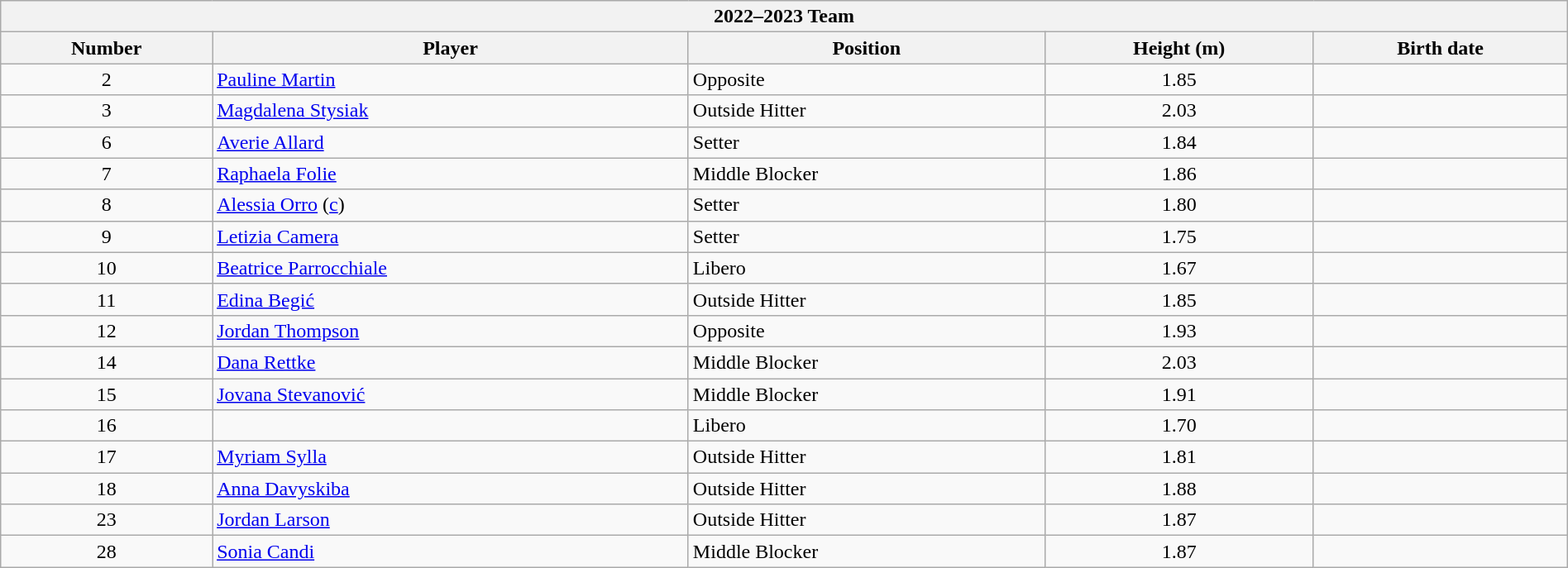<table class="wikitable collapsible collapsed" style="width:100%;">
<tr>
<th colspan=6><strong>2022–2023 Team</strong></th>
</tr>
<tr>
<th>Number</th>
<th>Player</th>
<th>Position</th>
<th>Height (m)</th>
<th>Birth date</th>
</tr>
<tr>
<td align=center>2</td>
<td> <a href='#'>Pauline Martin</a></td>
<td>Opposite</td>
<td align=center>1.85</td>
<td></td>
</tr>
<tr>
<td align=center>3</td>
<td> <a href='#'>Magdalena Stysiak</a></td>
<td>Outside Hitter</td>
<td align=center>2.03</td>
<td></td>
</tr>
<tr>
<td align=center>6</td>
<td> <a href='#'>Averie Allard</a></td>
<td>Setter</td>
<td align=center>1.84</td>
<td></td>
</tr>
<tr>
<td align=center>7</td>
<td> <a href='#'>Raphaela Folie</a></td>
<td>Middle Blocker</td>
<td align=center>1.86</td>
<td></td>
</tr>
<tr>
<td align=center>8</td>
<td> <a href='#'>Alessia Orro</a> (<a href='#'>c</a>)</td>
<td>Setter</td>
<td align=center>1.80</td>
<td></td>
</tr>
<tr>
<td align=center>9</td>
<td> <a href='#'>Letizia Camera</a></td>
<td>Setter</td>
<td align=center>1.75</td>
<td></td>
</tr>
<tr>
<td align=center>10</td>
<td> <a href='#'>Beatrice Parrocchiale</a></td>
<td>Libero</td>
<td align=center>1.67</td>
<td></td>
</tr>
<tr>
<td align=center>11</td>
<td> <a href='#'>Edina Begić</a></td>
<td>Outside Hitter</td>
<td align=center>1.85</td>
<td></td>
</tr>
<tr>
<td align=center>12</td>
<td> <a href='#'>Jordan Thompson</a></td>
<td>Opposite</td>
<td align=center>1.93</td>
<td></td>
</tr>
<tr>
<td align=center>14</td>
<td> <a href='#'>Dana Rettke</a></td>
<td>Middle Blocker</td>
<td align=center>2.03</td>
<td></td>
</tr>
<tr>
<td align=center>15</td>
<td> <a href='#'>Jovana Stevanović</a></td>
<td>Middle Blocker</td>
<td align=center>1.91</td>
<td></td>
</tr>
<tr>
<td align=center>16</td>
<td> </td>
<td>Libero</td>
<td align=center>1.70</td>
<td></td>
</tr>
<tr>
<td align=center>17</td>
<td> <a href='#'>Myriam Sylla</a></td>
<td>Outside Hitter</td>
<td align=center>1.81</td>
<td></td>
</tr>
<tr>
<td align=center>18</td>
<td> <a href='#'>Anna Davyskiba</a></td>
<td>Outside Hitter</td>
<td align=center>1.88</td>
<td></td>
</tr>
<tr>
<td align=center>23</td>
<td> <a href='#'>Jordan Larson</a></td>
<td>Outside Hitter</td>
<td align=center>1.87</td>
<td></td>
</tr>
<tr>
<td align=center>28</td>
<td> <a href='#'>Sonia Candi</a></td>
<td>Middle Blocker</td>
<td align=center>1.87</td>
<td></td>
</tr>
</table>
